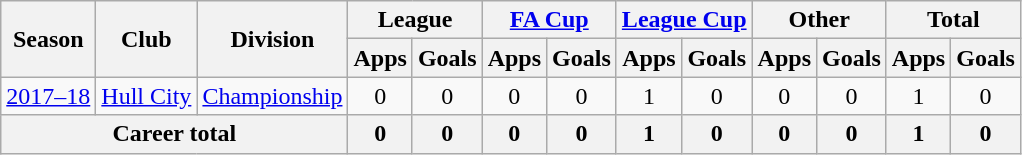<table class="wikitable" style="text-align:center;">
<tr>
<th rowspan="2">Season</th>
<th rowspan="2">Club</th>
<th rowspan="2">Division</th>
<th colspan="2">League</th>
<th colspan="2"><a href='#'>FA Cup</a></th>
<th colspan="2"><a href='#'>League Cup</a></th>
<th colspan="2">Other</th>
<th colspan="2">Total</th>
</tr>
<tr>
<th>Apps</th>
<th>Goals</th>
<th>Apps</th>
<th>Goals</th>
<th>Apps</th>
<th>Goals</th>
<th>Apps</th>
<th>Goals</th>
<th>Apps</th>
<th>Goals</th>
</tr>
<tr>
<td><a href='#'>2017–18</a></td>
<td><a href='#'>Hull City</a></td>
<td><a href='#'>Championship</a></td>
<td>0</td>
<td>0</td>
<td>0</td>
<td>0</td>
<td>1</td>
<td>0</td>
<td>0</td>
<td>0</td>
<td>1</td>
<td>0</td>
</tr>
<tr>
<th colspan="3">Career total</th>
<th>0</th>
<th>0</th>
<th>0</th>
<th>0</th>
<th>1</th>
<th>0</th>
<th>0</th>
<th>0</th>
<th>1</th>
<th>0</th>
</tr>
</table>
